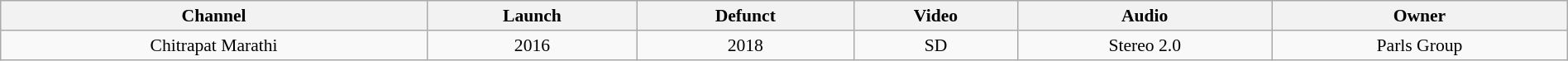<table class="wikitable sortable" style="border-collapse:collapse; font-size: 90%; text-align:center" width="100%">
<tr>
<th>Channel</th>
<th>Launch</th>
<th>Defunct</th>
<th>Video</th>
<th>Audio</th>
<th>Owner</th>
</tr>
<tr>
<td>Chitrapat Marathi</td>
<td>2016</td>
<td>2018</td>
<td>SD</td>
<td>Stereo 2.0</td>
<td>Parls Group</td>
</tr>
</table>
